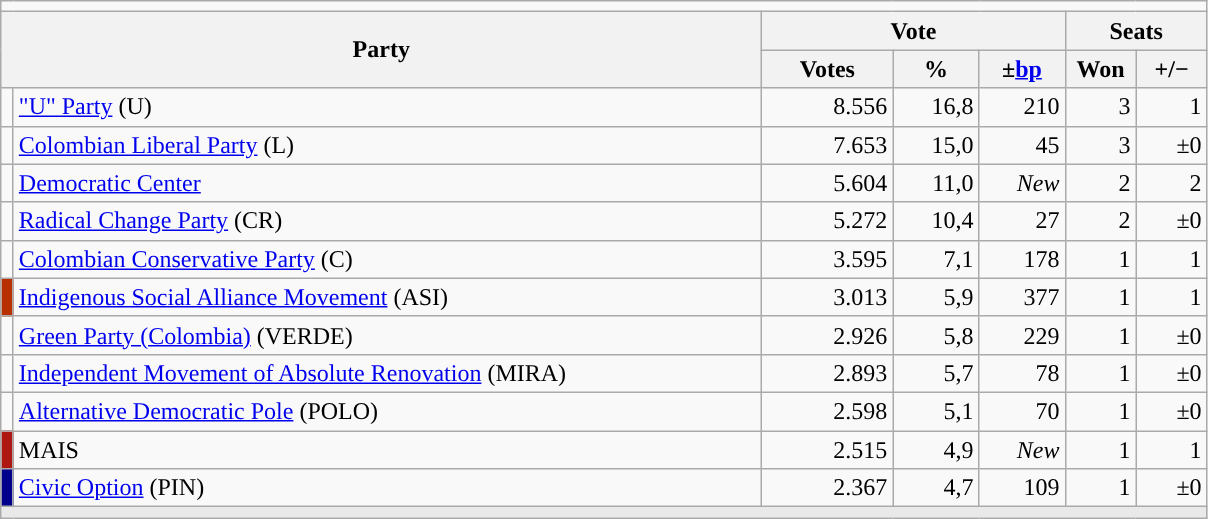<table class="wikitable" style="text-align:right; font-size:100%; margin-bottom:0">
<tr>
<td colspan="7"></td>
</tr>
<tr>
<th align="left" rowspan="2" colspan="2" width="500">Party</th>
<th colspan="3">Vote</th>
<th colspan="2">Seats</th>
</tr>
<tr>
<th width="80">Votes</th>
<th width="50">%</th>
<th width="50">±<a href='#'>bp</a></th>
<th width="40">Won</th>
<th width="40">+/−</th>
</tr>
<tr>
<td width="1" style="color:inherit;background:"></td>
<td align="left"><a href='#'>"U" Party</a> (U)</td>
<td>8.556</td>
<td>16,8</td>
<td>210</td>
<td>3</td>
<td> 1</td>
</tr>
<tr>
<td style="color:inherit;background:"></td>
<td align="left"><a href='#'>Colombian Liberal Party</a> (L)</td>
<td>7.653</td>
<td>15,0</td>
<td>  45</td>
<td>3</td>
<td>±0</td>
</tr>
<tr>
<td style="color:inherit;background:"></td>
<td align="left"><a href='#'>Democratic Center</a></td>
<td>5.604</td>
<td>11,0</td>
<td><em>New</em></td>
<td>2</td>
<td>  2</td>
</tr>
<tr>
<td style="color:inherit;background:"></td>
<td align="left"><a href='#'>Radical Change Party</a> (CR)</td>
<td>5.272</td>
<td>10,4</td>
<td>  27</td>
<td>2</td>
<td>±0</td>
</tr>
<tr>
<td style="color:inherit;background:"></td>
<td align="left"><a href='#'>Colombian Conservative Party</a> (C)</td>
<td>3.595</td>
<td>7,1</td>
<td>178</td>
<td>1</td>
<td> 1</td>
</tr>
<tr>
<td style="color:inherit;background:#B93000"></td>
<td align="left"><a href='#'>Indigenous Social Alliance Movement</a> (ASI)</td>
<td>3.013</td>
<td>5,9</td>
<td>377</td>
<td>1</td>
<td> 1</td>
</tr>
<tr>
<td style="color:inherit;background:"></td>
<td align="left"><a href='#'>Green Party (Colombia)</a> (VERDE)</td>
<td>2.926</td>
<td>5,8</td>
<td>229</td>
<td>1</td>
<td>±0</td>
</tr>
<tr>
<td style="color:inherit;background:"></td>
<td align="left"><a href='#'>Independent Movement of Absolute Renovation</a> (MIRA)</td>
<td>2.893</td>
<td>5,7</td>
<td>  78</td>
<td>1</td>
<td>±0</td>
</tr>
<tr>
<td style="color:inherit;background:"></td>
<td align="left"><a href='#'>Alternative Democratic Pole</a> (POLO)</td>
<td>2.598</td>
<td>5,1</td>
<td>  70</td>
<td>1</td>
<td>±0</td>
</tr>
<tr>
<td style="color:inherit;background:#AD1810"></td>
<td align="left">MAIS</td>
<td>2.515</td>
<td>4,9</td>
<td><em>New</em></td>
<td>1</td>
<td>  1</td>
</tr>
<tr>
<td style="color:inherit;background:#00008B"></td>
<td align="left"><a href='#'>Civic Option</a> (PIN)</td>
<td>2.367</td>
<td>4,7</td>
<td>109</td>
<td>1</td>
<td>±0</td>
</tr>
<tr>
<td colspan="7" bgcolor="#E9E9E9"></td>
</tr>
</table>
